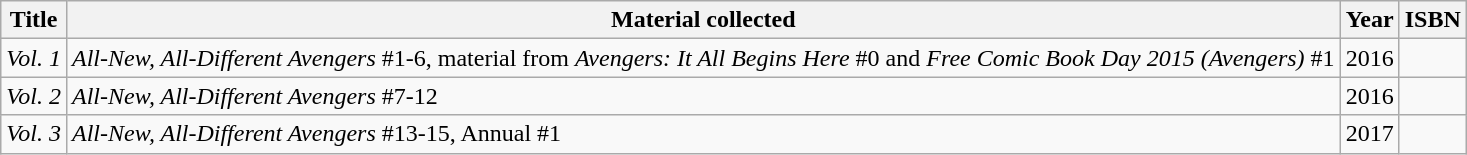<table class="wikitable sortable">
<tr>
<th>Title</th>
<th>Material collected</th>
<th>Year</th>
<th>ISBN</th>
</tr>
<tr>
<td><em>Vol. 1</em></td>
<td><em>All-New, All-Different Avengers</em> #1-6, material from <em>Avengers: It All Begins Here</em> #0 and <em>Free Comic Book Day 2015 (Avengers)</em> #1</td>
<td>2016</td>
<td></td>
</tr>
<tr>
<td><em>Vol. 2</em></td>
<td><em>All-New, All-Different Avengers</em> #7-12</td>
<td>2016</td>
<td></td>
</tr>
<tr>
<td><em>Vol. 3</em></td>
<td><em>All-New, All-Different Avengers</em> #13-15, Annual #1</td>
<td>2017</td>
<td></td>
</tr>
</table>
